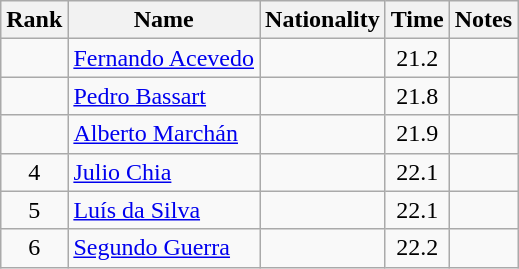<table class="wikitable sortable" style="text-align:center">
<tr>
<th>Rank</th>
<th>Name</th>
<th>Nationality</th>
<th>Time</th>
<th>Notes</th>
</tr>
<tr>
<td></td>
<td align=left><a href='#'>Fernando Acevedo</a></td>
<td align=left></td>
<td>21.2</td>
<td></td>
</tr>
<tr>
<td></td>
<td align=left><a href='#'>Pedro Bassart</a></td>
<td align=left></td>
<td>21.8</td>
<td></td>
</tr>
<tr>
<td></td>
<td align=left><a href='#'>Alberto Marchán</a></td>
<td align=left></td>
<td>21.9</td>
<td></td>
</tr>
<tr>
<td>4</td>
<td align=left><a href='#'>Julio Chia</a></td>
<td align=left></td>
<td>22.1</td>
<td></td>
</tr>
<tr>
<td>5</td>
<td align=left><a href='#'>Luís da Silva</a></td>
<td align=left></td>
<td>22.1</td>
<td></td>
</tr>
<tr>
<td>6</td>
<td align=left><a href='#'>Segundo Guerra</a></td>
<td align=left></td>
<td>22.2</td>
<td></td>
</tr>
</table>
